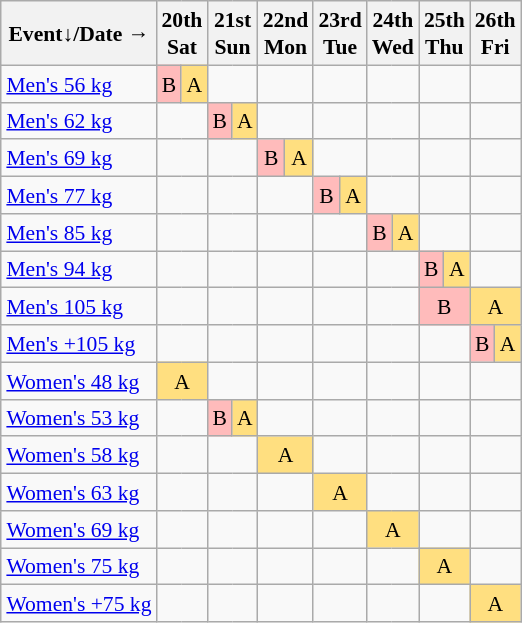<table class="wikitable" style="margin:0.5em auto; font-size:90%; line-height:1.25em; text-align:center;">
<tr>
<th>Event↓/Date →</th>
<th colspan=2>20th<br>Sat</th>
<th colspan=2>21st<br>Sun</th>
<th colspan=2>22nd<br>Mon</th>
<th colspan=2>23rd<br>Tue</th>
<th colspan=2>24th<br>Wed</th>
<th colspan=2>25th<br>Thu</th>
<th colspan=2>26th<br>Fri</th>
</tr>
<tr>
<td align="left"><a href='#'>Men's 56 kg</a></td>
<td bgcolor="#FFBBBB">B</td>
<td bgcolor="#FFDF80">A</td>
<td colspan=2></td>
<td colspan=2></td>
<td colspan=2></td>
<td colspan=2></td>
<td colspan=2></td>
<td colspan=2></td>
</tr>
<tr>
<td align="left"><a href='#'>Men's 62 kg</a></td>
<td colspan=2></td>
<td bgcolor="#FFBBBB">B</td>
<td bgcolor="#FFDF80">A</td>
<td colspan=2></td>
<td colspan=2></td>
<td colspan=2></td>
<td colspan=2></td>
<td colspan=2></td>
</tr>
<tr>
<td align="left"><a href='#'>Men's 69 kg</a></td>
<td colspan=2></td>
<td colspan=2></td>
<td bgcolor="#FFBBBB">B</td>
<td bgcolor="#FFDF80">A</td>
<td colspan=2></td>
<td colspan=2></td>
<td colspan=2></td>
<td colspan=2></td>
</tr>
<tr>
<td align="left"><a href='#'>Men's 77 kg</a></td>
<td colspan=2></td>
<td colspan=2></td>
<td colspan=2></td>
<td bgcolor="#FFBBBB">B</td>
<td bgcolor="#FFDF80">A</td>
<td colspan=2></td>
<td colspan=2></td>
<td colspan=2></td>
</tr>
<tr>
<td align="left"><a href='#'>Men's 85 kg</a></td>
<td colspan=2></td>
<td colspan=2></td>
<td colspan=2></td>
<td colspan=2></td>
<td bgcolor="#FFBBBB">B</td>
<td bgcolor="#FFDF80">A</td>
<td colspan=2></td>
<td colspan=2></td>
</tr>
<tr>
<td align="left"><a href='#'>Men's 94 kg</a></td>
<td colspan=2></td>
<td colspan=2></td>
<td colspan=2></td>
<td colspan=2></td>
<td colspan=2></td>
<td bgcolor="#FFBBBB">B</td>
<td bgcolor="#FFDF80">A</td>
<td colspan=2></td>
</tr>
<tr>
<td align="left"><a href='#'>Men's 105 kg</a></td>
<td colspan=2></td>
<td colspan=2></td>
<td colspan=2></td>
<td colspan=2></td>
<td colspan=2></td>
<td colspan=2 bgcolor="#FFBBBB">B</td>
<td colspan=2 bgcolor="#FFDF80">A</td>
</tr>
<tr>
<td align="left"><a href='#'>Men's +105 kg</a></td>
<td colspan=2></td>
<td colspan=2></td>
<td colspan=2></td>
<td colspan=2></td>
<td colspan=2></td>
<td colspan=2></td>
<td bgcolor="#FFBBBB">B</td>
<td bgcolor="#FFDF80">A</td>
</tr>
<tr>
<td align="left"><a href='#'>Women's 48 kg</a></td>
<td colspan=2 bgcolor="#FFDF80">A</td>
<td colspan=2></td>
<td colspan=2></td>
<td colspan=2></td>
<td colspan=2></td>
<td colspan=2></td>
<td colspan=2></td>
</tr>
<tr>
<td align="left"><a href='#'>Women's 53 kg</a></td>
<td colspan=2></td>
<td bgcolor="#FFBBBB">B</td>
<td bgcolor="#FFDF80">A</td>
<td colspan=2></td>
<td colspan=2></td>
<td colspan=2></td>
<td colspan=2></td>
<td colspan=2></td>
</tr>
<tr>
<td align="left"><a href='#'>Women's 58 kg</a></td>
<td colspan=2></td>
<td colspan=2></td>
<td colspan=2 bgcolor="#FFDF80">A</td>
<td colspan=2></td>
<td colspan=2></td>
<td colspan=2></td>
<td colspan=2></td>
</tr>
<tr>
<td align="left"><a href='#'>Women's 63 kg</a></td>
<td colspan=2></td>
<td colspan=2></td>
<td colspan=2></td>
<td colspan=2 bgcolor="#FFDF80">A</td>
<td colspan=2></td>
<td colspan=2></td>
<td colspan=2></td>
</tr>
<tr>
<td align="left"><a href='#'>Women's 69 kg</a></td>
<td colspan=2></td>
<td colspan=2></td>
<td colspan=2></td>
<td colspan=2></td>
<td colspan=2 bgcolor="#FFDF80">A</td>
<td colspan=2></td>
<td colspan=2></td>
</tr>
<tr>
<td align="left"><a href='#'>Women's 75 kg</a></td>
<td colspan=2></td>
<td colspan=2></td>
<td colspan=2></td>
<td colspan=2></td>
<td colspan=2></td>
<td colspan=2 bgcolor="#FFDF80">A</td>
<td colspan=2></td>
</tr>
<tr>
<td align="left"><a href='#'>Women's +75 kg</a></td>
<td colspan=2></td>
<td colspan=2></td>
<td colspan=2></td>
<td colspan=2></td>
<td colspan=2></td>
<td colspan=2></td>
<td colspan=2 bgcolor="#FFDF80">A</td>
</tr>
</table>
